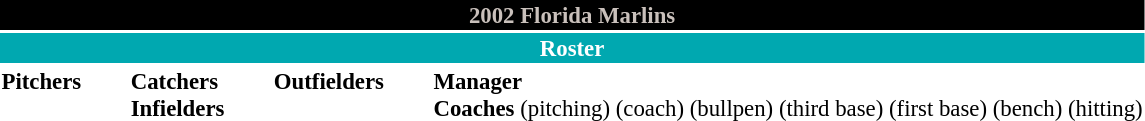<table class="toccolours" style="font-size: 95%;">
<tr>
<th colspan="10" style="background-color: #000000; color: #C9C0BB; text-align: center;">2002 Florida Marlins</th>
</tr>
<tr>
<td colspan="10" style="background-color: #00a8b0; color: white; text-align: center;"><strong>Roster</strong></td>
</tr>
<tr>
<td valign="top"><strong>Pitchers</strong><br>



















</td>
<td width="25px"></td>
<td valign="top"><strong>Catchers</strong><br>


<strong>Infielders</strong>









</td>
<td width="25px"></td>
<td valign="top"><strong>Outfielders</strong><br>





</td>
<td width="25px"></td>
<td valign="top"><strong>Manager</strong><br>
<strong>Coaches</strong>
 (pitching)
 (coach)
 (bullpen)
 (third base)
 (first base)
 (bench)
 (hitting)</td>
</tr>
<tr>
</tr>
</table>
